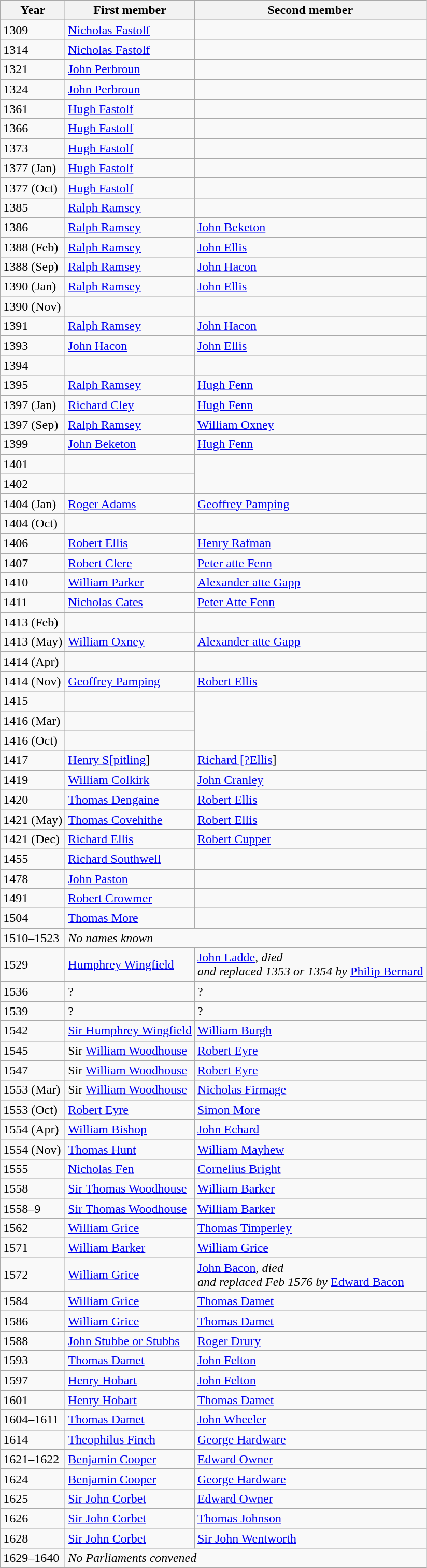<table class="wikitable">
<tr>
<th>Year</th>
<th>First member</th>
<th>Second member</th>
</tr>
<tr>
<td>1309</td>
<td><a href='#'>Nicholas Fastolf</a></td>
<td></td>
</tr>
<tr>
<td>1314</td>
<td><a href='#'>Nicholas Fastolf</a></td>
<td></td>
</tr>
<tr>
<td>1321</td>
<td><a href='#'>John Perbroun</a></td>
<td></td>
</tr>
<tr>
<td>1324</td>
<td><a href='#'>John Perbroun</a></td>
<td></td>
</tr>
<tr>
<td>1361</td>
<td><a href='#'>Hugh Fastolf</a></td>
<td></td>
</tr>
<tr>
<td>1366</td>
<td><a href='#'>Hugh Fastolf</a></td>
<td></td>
</tr>
<tr>
<td>1373</td>
<td><a href='#'>Hugh Fastolf</a></td>
<td></td>
</tr>
<tr>
<td>1377 (Jan)</td>
<td><a href='#'>Hugh Fastolf</a></td>
<td></td>
</tr>
<tr>
<td>1377 (Oct)</td>
<td><a href='#'>Hugh Fastolf</a></td>
<td></td>
</tr>
<tr>
<td>1385</td>
<td><a href='#'>Ralph Ramsey</a></td>
<td></td>
</tr>
<tr>
<td>1386</td>
<td><a href='#'>Ralph Ramsey</a></td>
<td><a href='#'>John Beketon</a></td>
</tr>
<tr>
<td>1388 (Feb)</td>
<td><a href='#'>Ralph Ramsey</a></td>
<td><a href='#'>John Ellis</a></td>
</tr>
<tr>
<td>1388 (Sep)</td>
<td><a href='#'>Ralph Ramsey</a></td>
<td><a href='#'>John Hacon</a></td>
</tr>
<tr>
<td>1390 (Jan)</td>
<td><a href='#'>Ralph Ramsey</a></td>
<td><a href='#'>John Ellis</a></td>
</tr>
<tr>
<td>1390 (Nov)</td>
<td></td>
</tr>
<tr>
<td>1391</td>
<td><a href='#'>Ralph Ramsey</a></td>
<td><a href='#'>John Hacon</a></td>
</tr>
<tr>
<td>1393</td>
<td><a href='#'>John Hacon</a></td>
<td><a href='#'>John Ellis</a></td>
</tr>
<tr>
<td>1394</td>
<td></td>
</tr>
<tr>
<td>1395</td>
<td><a href='#'>Ralph Ramsey</a></td>
<td><a href='#'>Hugh Fenn</a></td>
</tr>
<tr>
<td>1397 (Jan)</td>
<td><a href='#'>Richard Cley</a></td>
<td><a href='#'>Hugh Fenn</a></td>
</tr>
<tr>
<td>1397 (Sep)</td>
<td><a href='#'>Ralph Ramsey</a></td>
<td><a href='#'>William Oxney</a></td>
</tr>
<tr>
<td>1399</td>
<td><a href='#'>John Beketon</a></td>
<td><a href='#'>Hugh Fenn</a></td>
</tr>
<tr>
<td>1401</td>
<td></td>
</tr>
<tr>
<td>1402</td>
<td></td>
</tr>
<tr>
<td>1404 (Jan)</td>
<td><a href='#'>Roger Adams</a></td>
<td><a href='#'>Geoffrey Pamping</a></td>
</tr>
<tr>
<td>1404 (Oct)</td>
<td></td>
</tr>
<tr>
<td>1406</td>
<td><a href='#'>Robert Ellis</a></td>
<td><a href='#'>Henry Rafman</a></td>
</tr>
<tr>
<td>1407</td>
<td><a href='#'>Robert Clere</a></td>
<td><a href='#'>Peter atte Fenn</a></td>
</tr>
<tr>
<td>1410</td>
<td><a href='#'>William Parker</a></td>
<td><a href='#'>Alexander atte Gapp</a></td>
</tr>
<tr>
<td>1411</td>
<td><a href='#'>Nicholas Cates</a></td>
<td><a href='#'>Peter Atte Fenn</a></td>
</tr>
<tr>
<td>1413 (Feb)</td>
<td></td>
</tr>
<tr>
<td>1413 (May)</td>
<td><a href='#'>William Oxney</a></td>
<td><a href='#'>Alexander atte Gapp</a></td>
</tr>
<tr>
<td>1414 (Apr)</td>
<td></td>
</tr>
<tr>
<td>1414 (Nov)</td>
<td><a href='#'>Geoffrey Pamping</a></td>
<td><a href='#'>Robert Ellis</a></td>
</tr>
<tr>
<td>1415</td>
<td></td>
</tr>
<tr>
<td>1416 (Mar)</td>
<td></td>
</tr>
<tr>
<td>1416 (Oct)</td>
<td></td>
</tr>
<tr>
<td>1417</td>
<td><a href='#'>Henry S[pitling</a>]</td>
<td><a href='#'>Richard [?Ellis</a>]</td>
</tr>
<tr>
<td>1419</td>
<td><a href='#'>William Colkirk</a></td>
<td><a href='#'>John Cranley</a></td>
</tr>
<tr>
<td>1420</td>
<td><a href='#'>Thomas Dengaine</a></td>
<td><a href='#'>Robert Ellis</a></td>
</tr>
<tr>
<td>1421 (May)</td>
<td><a href='#'>Thomas Covehithe</a></td>
<td><a href='#'>Robert Ellis</a></td>
</tr>
<tr>
<td>1421 (Dec)</td>
<td><a href='#'>Richard Ellis</a></td>
<td><a href='#'>Robert Cupper</a></td>
</tr>
<tr>
<td>1455</td>
<td><a href='#'>Richard Southwell</a></td>
<td></td>
</tr>
<tr>
<td>1478</td>
<td><a href='#'>John Paston</a></td>
</tr>
<tr>
<td>1491</td>
<td><a href='#'>Robert Crowmer</a></td>
<td></td>
</tr>
<tr>
<td>1504</td>
<td><a href='#'>Thomas More</a></td>
</tr>
<tr>
<td>1510–1523</td>
<td colspan = "2"><em>No names known</em></td>
</tr>
<tr>
<td>1529</td>
<td><a href='#'>Humphrey Wingfield</a></td>
<td><a href='#'>John Ladde</a>, <em>died <br> and replaced 1353 or 1354 by</em> <a href='#'>Philip Bernard</a></td>
</tr>
<tr>
<td>1536</td>
<td>?</td>
<td>?</td>
</tr>
<tr>
<td>1539</td>
<td>?</td>
<td>?</td>
</tr>
<tr>
<td>1542</td>
<td><a href='#'>Sir Humphrey Wingfield</a></td>
<td><a href='#'>William Burgh</a></td>
</tr>
<tr>
<td>1545</td>
<td>Sir <a href='#'>William Woodhouse</a></td>
<td><a href='#'>Robert Eyre</a></td>
</tr>
<tr>
<td>1547</td>
<td>Sir <a href='#'>William Woodhouse</a></td>
<td><a href='#'>Robert Eyre</a></td>
</tr>
<tr>
<td>1553 (Mar)</td>
<td>Sir <a href='#'>William Woodhouse</a></td>
<td><a href='#'>Nicholas Firmage</a></td>
</tr>
<tr>
<td>1553 (Oct)</td>
<td><a href='#'>Robert Eyre</a></td>
<td><a href='#'>Simon More</a></td>
</tr>
<tr>
<td>1554 (Apr)</td>
<td><a href='#'>William Bishop</a></td>
<td><a href='#'>John Echard</a></td>
</tr>
<tr>
<td>1554 (Nov)</td>
<td><a href='#'>Thomas Hunt</a></td>
<td><a href='#'>William Mayhew</a></td>
</tr>
<tr>
<td>1555</td>
<td><a href='#'>Nicholas Fen</a></td>
<td><a href='#'>Cornelius Bright</a></td>
</tr>
<tr>
<td>1558</td>
<td><a href='#'>Sir Thomas Woodhouse</a></td>
<td><a href='#'>William Barker</a></td>
</tr>
<tr>
<td>1558–9</td>
<td><a href='#'>Sir Thomas Woodhouse</a></td>
<td><a href='#'>William Barker</a></td>
</tr>
<tr>
<td>1562</td>
<td><a href='#'>William Grice</a></td>
<td><a href='#'>Thomas Timperley</a></td>
</tr>
<tr>
<td>1571</td>
<td><a href='#'>William Barker</a></td>
<td><a href='#'>William Grice</a></td>
</tr>
<tr>
<td>1572</td>
<td><a href='#'>William Grice</a></td>
<td><a href='#'>John Bacon</a>, <em>died <br> and replaced Feb 1576 by</em> <a href='#'>Edward Bacon</a></td>
</tr>
<tr>
<td>1584</td>
<td><a href='#'>William Grice</a></td>
<td><a href='#'>Thomas Damet</a></td>
</tr>
<tr>
<td>1586</td>
<td><a href='#'>William Grice</a></td>
<td><a href='#'>Thomas Damet</a></td>
</tr>
<tr>
<td>1588</td>
<td><a href='#'>John Stubbe or Stubbs</a></td>
<td><a href='#'>Roger Drury</a></td>
</tr>
<tr>
<td>1593</td>
<td><a href='#'>Thomas Damet</a></td>
<td><a href='#'>John Felton</a></td>
</tr>
<tr>
<td>1597</td>
<td><a href='#'>Henry Hobart</a></td>
<td><a href='#'>John Felton</a></td>
</tr>
<tr>
<td>1601</td>
<td><a href='#'>Henry Hobart</a></td>
<td><a href='#'>Thomas Damet</a></td>
</tr>
<tr>
<td>1604–1611</td>
<td><a href='#'>Thomas Damet</a></td>
<td><a href='#'>John Wheeler</a></td>
</tr>
<tr>
<td>1614</td>
<td><a href='#'>Theophilus Finch</a></td>
<td><a href='#'>George Hardware</a></td>
</tr>
<tr>
<td>1621–1622</td>
<td><a href='#'>Benjamin Cooper</a></td>
<td><a href='#'>Edward Owner</a></td>
</tr>
<tr>
<td>1624</td>
<td><a href='#'>Benjamin Cooper</a></td>
<td><a href='#'>George Hardware</a></td>
</tr>
<tr>
<td>1625</td>
<td><a href='#'>Sir John Corbet</a></td>
<td><a href='#'>Edward Owner</a></td>
</tr>
<tr>
<td>1626</td>
<td><a href='#'>Sir John Corbet</a></td>
<td><a href='#'>Thomas Johnson</a></td>
</tr>
<tr>
<td>1628</td>
<td><a href='#'>Sir John Corbet</a></td>
<td><a href='#'>Sir John Wentworth</a></td>
</tr>
<tr>
<td>1629–1640</td>
<td colspan = "2"><em>No Parliaments convened</em></td>
</tr>
</table>
